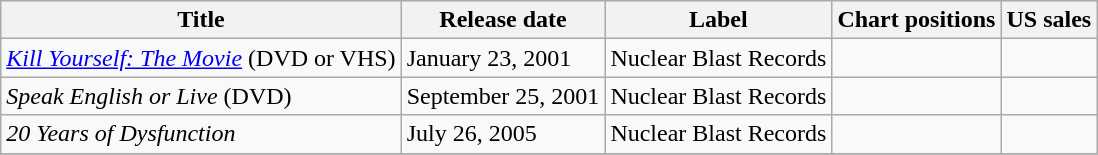<table class="wikitable">
<tr>
<th>Title</th>
<th>Release date</th>
<th>Label</th>
<th>Chart positions</th>
<th>US sales</th>
</tr>
<tr>
<td><em><a href='#'>Kill Yourself: The Movie</a></em> (DVD or VHS)</td>
<td>January 23, 2001</td>
<td>Nuclear Blast Records</td>
<td></td>
<td></td>
</tr>
<tr>
<td><em>Speak English or Live</em> (DVD)</td>
<td>September 25, 2001</td>
<td>Nuclear Blast Records</td>
<td></td>
<td></td>
</tr>
<tr>
<td><em>20 Years of Dysfunction</em></td>
<td>July 26, 2005</td>
<td>Nuclear Blast Records</td>
<td></td>
<td></td>
</tr>
<tr>
</tr>
</table>
